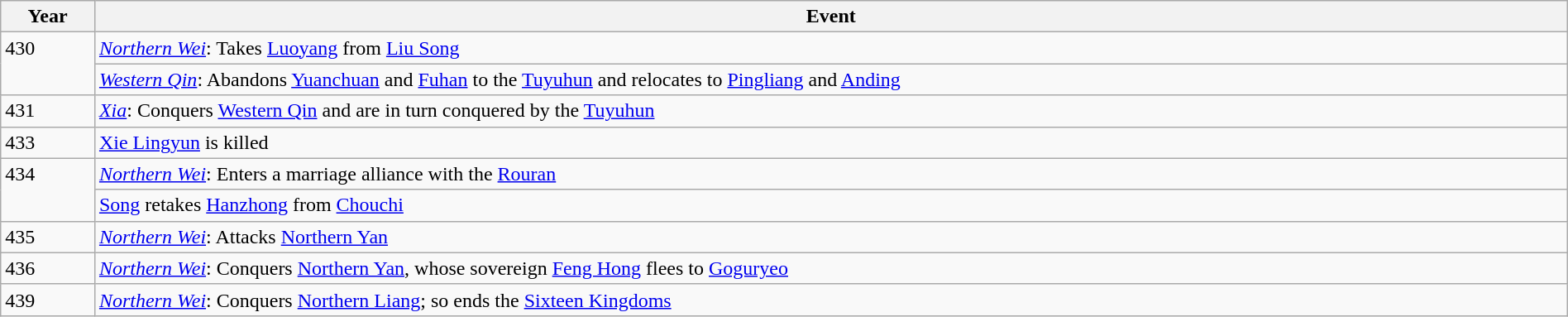<table class="wikitable" style="width:100%;">
<tr>
<th style="width:6%">Year</th>
<th>Event</th>
</tr>
<tr>
<td rowspan="2" style="vertical-align:top;">430</td>
<td><em><a href='#'>Northern Wei</a></em>: Takes <a href='#'>Luoyang</a> from <a href='#'>Liu Song</a></td>
</tr>
<tr>
<td><em><a href='#'>Western Qin</a></em>: Abandons <a href='#'>Yuanchuan</a> and <a href='#'>Fuhan</a> to the <a href='#'>Tuyuhun</a> and relocates to <a href='#'>Pingliang</a> and <a href='#'>Anding</a></td>
</tr>
<tr>
<td>431</td>
<td><em><a href='#'>Xia</a></em>: Conquers <a href='#'>Western Qin</a> and are in turn conquered by the <a href='#'>Tuyuhun</a></td>
</tr>
<tr>
<td>433</td>
<td><a href='#'>Xie Lingyun</a> is killed</td>
</tr>
<tr>
<td rowspan="2" style="vertical-align:top;">434</td>
<td><em><a href='#'>Northern Wei</a></em>: Enters a marriage alliance with the <a href='#'>Rouran</a></td>
</tr>
<tr>
<td><a href='#'>Song</a> retakes <a href='#'>Hanzhong</a> from <a href='#'>Chouchi</a></td>
</tr>
<tr>
<td>435</td>
<td><em><a href='#'>Northern Wei</a></em>: Attacks <a href='#'>Northern Yan</a></td>
</tr>
<tr>
<td>436</td>
<td><em><a href='#'>Northern Wei</a></em>: Conquers <a href='#'>Northern Yan</a>, whose sovereign <a href='#'>Feng Hong</a> flees to <a href='#'>Goguryeo</a></td>
</tr>
<tr>
<td>439</td>
<td><em><a href='#'>Northern Wei</a></em>: Conquers <a href='#'>Northern Liang</a>; so ends the <a href='#'>Sixteen Kingdoms</a></td>
</tr>
</table>
